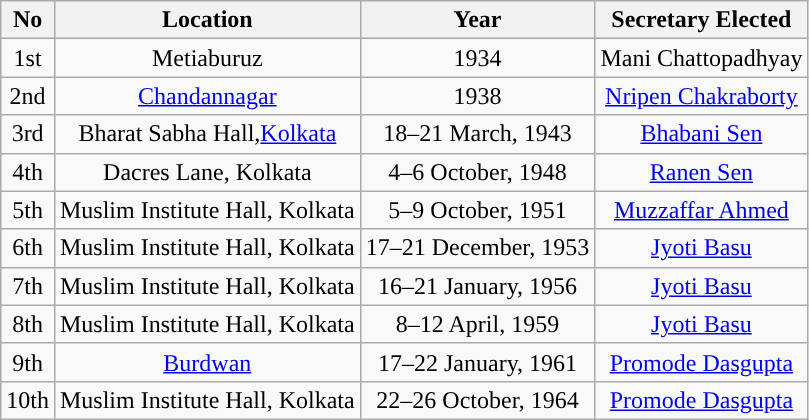<table class ="wikitable" style="text-align:center">
<tr>
<th Style="background-color:">No</th>
<th Style="background-color:">Location</th>
<th Style="background-color:">Year</th>
<th Style="background-color:">Secretary Elected</th>
</tr>
<tr>
<td>1st</td>
<td>Metiaburuz</td>
<td>1934</td>
<td>Mani Chattopadhyay</td>
</tr>
<tr>
<td>2nd</td>
<td><a href='#'>Chandannagar</a></td>
<td>1938</td>
<td><a href='#'>Nripen Chakraborty</a></td>
</tr>
<tr>
<td>3rd</td>
<td>Bharat Sabha Hall,<a href='#'>Kolkata</a></td>
<td>18–21 March, 1943</td>
<td><a href='#'>Bhabani Sen</a></td>
</tr>
<tr>
<td>4th</td>
<td>Dacres Lane, Kolkata</td>
<td>4–6 October, 1948</td>
<td><a href='#'>Ranen Sen</a></td>
</tr>
<tr>
<td>5th</td>
<td>Muslim Institute Hall, Kolkata</td>
<td>5–9 October, 1951</td>
<td><a href='#'>Muzzaffar Ahmed</a></td>
</tr>
<tr>
<td>6th</td>
<td>Muslim Institute Hall, Kolkata</td>
<td>17–21 December, 1953</td>
<td><a href='#'>Jyoti Basu</a></td>
</tr>
<tr>
<td>7th</td>
<td>Muslim Institute Hall, Kolkata</td>
<td>16–21 January, 1956</td>
<td><a href='#'>Jyoti Basu</a></td>
</tr>
<tr>
<td>8th</td>
<td>Muslim Institute Hall, Kolkata</td>
<td>8–12 April, 1959</td>
<td><a href='#'>Jyoti Basu</a></td>
</tr>
<tr>
<td>9th</td>
<td><a href='#'>Burdwan</a></td>
<td>17–22 January, 1961</td>
<td><a href='#'>Promode Dasgupta</a></td>
</tr>
<tr>
<td>10th</td>
<td>Muslim Institute Hall, Kolkata</td>
<td>22–26 October, 1964</td>
<td><a href='#'>Promode Dasgupta</a></td>
</tr>
</table>
